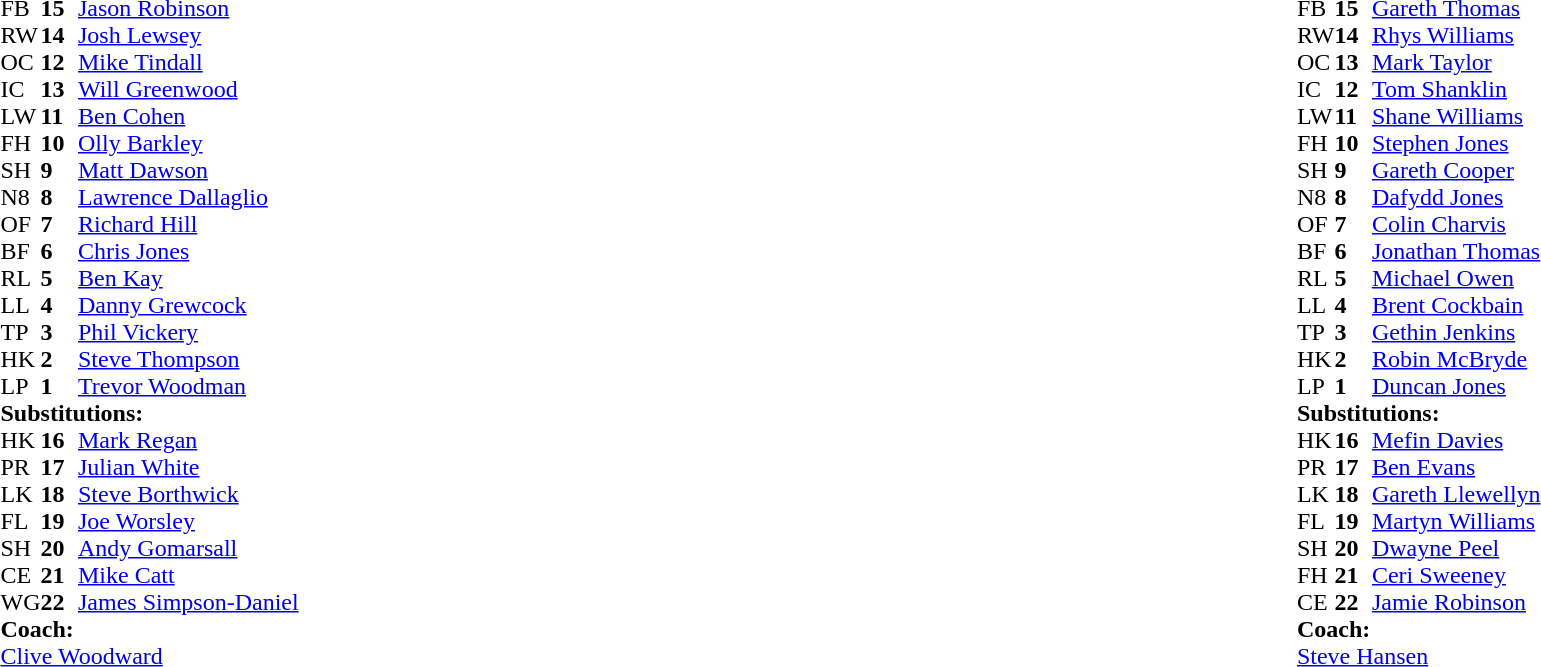<table width="100%">
<tr>
<td style="vertical-align:top" width="50%"><br><table cellspacing="0" cellpadding="0">
<tr>
<th width="25"></th>
<th width="25"></th>
</tr>
<tr>
<td>FB</td>
<td><strong>15</strong></td>
<td><a href='#'>Jason Robinson</a></td>
</tr>
<tr>
<td>RW</td>
<td><strong>14</strong></td>
<td><a href='#'>Josh Lewsey</a></td>
</tr>
<tr>
<td>OC</td>
<td><strong>12</strong></td>
<td><a href='#'>Mike Tindall</a></td>
</tr>
<tr>
<td>IC</td>
<td><strong>13</strong></td>
<td><a href='#'>Will Greenwood</a></td>
<td></td>
<td></td>
</tr>
<tr>
<td>LW</td>
<td><strong>11</strong></td>
<td><a href='#'>Ben Cohen</a></td>
</tr>
<tr>
<td>FH</td>
<td><strong>10</strong></td>
<td><a href='#'>Olly Barkley</a></td>
</tr>
<tr>
<td>SH</td>
<td><strong>9</strong></td>
<td><a href='#'>Matt Dawson</a></td>
</tr>
<tr>
<td>N8</td>
<td><strong>8</strong></td>
<td><a href='#'>Lawrence Dallaglio</a></td>
</tr>
<tr>
<td>OF</td>
<td><strong>7</strong></td>
<td><a href='#'>Richard Hill</a></td>
</tr>
<tr>
<td>BF</td>
<td><strong>6</strong></td>
<td><a href='#'>Chris Jones</a></td>
<td></td>
<td></td>
</tr>
<tr>
<td>RL</td>
<td><strong>5</strong></td>
<td><a href='#'>Ben Kay</a></td>
</tr>
<tr>
<td>LL</td>
<td><strong>4</strong></td>
<td><a href='#'>Danny Grewcock</a></td>
</tr>
<tr>
<td>TP</td>
<td><strong>3</strong></td>
<td><a href='#'>Phil Vickery</a></td>
<td></td>
<td></td>
</tr>
<tr>
<td>HK</td>
<td><strong>2</strong></td>
<td><a href='#'>Steve Thompson</a></td>
</tr>
<tr>
<td>LP</td>
<td><strong>1</strong></td>
<td><a href='#'>Trevor Woodman</a></td>
</tr>
<tr>
<td colspan="4"><strong>Substitutions:</strong></td>
</tr>
<tr>
<td>HK</td>
<td><strong>16</strong></td>
<td><a href='#'>Mark Regan</a></td>
</tr>
<tr>
<td>PR</td>
<td><strong>17</strong></td>
<td><a href='#'>Julian White</a></td>
<td></td>
<td></td>
</tr>
<tr>
<td>LK</td>
<td><strong>18</strong></td>
<td><a href='#'>Steve Borthwick</a></td>
</tr>
<tr>
<td>FL</td>
<td><strong>19</strong></td>
<td><a href='#'>Joe Worsley</a></td>
<td></td>
<td></td>
</tr>
<tr>
<td>SH</td>
<td><strong>20</strong></td>
<td><a href='#'>Andy Gomarsall</a></td>
</tr>
<tr>
<td>CE</td>
<td><strong>21</strong></td>
<td><a href='#'>Mike Catt</a></td>
<td></td>
<td></td>
</tr>
<tr>
<td>WG</td>
<td><strong>22</strong></td>
<td><a href='#'>James Simpson-Daniel</a></td>
</tr>
<tr>
<td colspan="4"><strong>Coach:</strong></td>
</tr>
<tr>
<td colspan="4"><a href='#'>Clive Woodward</a></td>
</tr>
</table>
</td>
<td style="vertical-align:top"></td>
<td style="vertical-align:top" width="50%"><br><table cellspacing="0" cellpadding="0" align="center">
<tr>
<th width="25"></th>
<th width="25"></th>
</tr>
<tr>
<td>FB</td>
<td><strong>15</strong></td>
<td><a href='#'>Gareth Thomas</a></td>
</tr>
<tr>
<td>RW</td>
<td><strong>14</strong></td>
<td><a href='#'>Rhys Williams</a></td>
</tr>
<tr>
<td>OC</td>
<td><strong>13</strong></td>
<td><a href='#'>Mark Taylor</a></td>
<td></td>
<td></td>
</tr>
<tr>
<td>IC</td>
<td><strong>12</strong></td>
<td><a href='#'>Tom Shanklin</a></td>
</tr>
<tr>
<td>LW</td>
<td><strong>11</strong></td>
<td><a href='#'>Shane Williams</a></td>
</tr>
<tr>
<td>FH</td>
<td><strong>10</strong></td>
<td><a href='#'>Stephen Jones</a></td>
</tr>
<tr>
<td>SH</td>
<td><strong>9</strong></td>
<td><a href='#'>Gareth Cooper</a></td>
<td></td>
<td></td>
</tr>
<tr>
<td>N8</td>
<td><strong>8</strong></td>
<td><a href='#'>Dafydd Jones</a></td>
</tr>
<tr>
<td>OF</td>
<td><strong>7</strong></td>
<td><a href='#'>Colin Charvis</a></td>
</tr>
<tr>
<td>BF</td>
<td><strong>6</strong></td>
<td><a href='#'>Jonathan Thomas</a></td>
</tr>
<tr>
<td>RL</td>
<td><strong>5</strong></td>
<td><a href='#'>Michael Owen</a></td>
</tr>
<tr>
<td>LL</td>
<td><strong>4</strong></td>
<td><a href='#'>Brent Cockbain</a></td>
<td></td>
<td></td>
</tr>
<tr>
<td>TP</td>
<td><strong>3</strong></td>
<td><a href='#'>Gethin Jenkins</a></td>
<td></td>
<td colspan="2"></td>
</tr>
<tr>
<td>HK</td>
<td><strong>2</strong></td>
<td><a href='#'>Robin McBryde</a></td>
</tr>
<tr>
<td>LP</td>
<td><strong>1</strong></td>
<td><a href='#'>Duncan Jones</a></td>
</tr>
<tr>
<td colspan="4"><strong>Substitutions:</strong></td>
</tr>
<tr>
<td>HK</td>
<td><strong>16</strong></td>
<td><a href='#'>Mefin Davies</a></td>
</tr>
<tr>
<td>PR</td>
<td><strong>17</strong></td>
<td><a href='#'>Ben Evans</a></td>
<td></td>
<td></td>
<td></td>
</tr>
<tr>
<td>LK</td>
<td><strong>18</strong></td>
<td><a href='#'>Gareth Llewellyn</a></td>
<td></td>
<td></td>
</tr>
<tr>
<td>FL</td>
<td><strong>19</strong></td>
<td><a href='#'>Martyn Williams</a></td>
</tr>
<tr>
<td>SH</td>
<td><strong>20</strong></td>
<td><a href='#'>Dwayne Peel</a></td>
<td></td>
<td></td>
</tr>
<tr>
<td>FH</td>
<td><strong>21</strong></td>
<td><a href='#'>Ceri Sweeney</a></td>
<td></td>
<td></td>
</tr>
<tr>
<td>CE</td>
<td><strong>22</strong></td>
<td><a href='#'>Jamie Robinson</a></td>
</tr>
<tr>
<td colspan="4"><strong>Coach:</strong></td>
</tr>
<tr>
<td colspan="4"><a href='#'>Steve Hansen</a></td>
</tr>
</table>
</td>
</tr>
</table>
